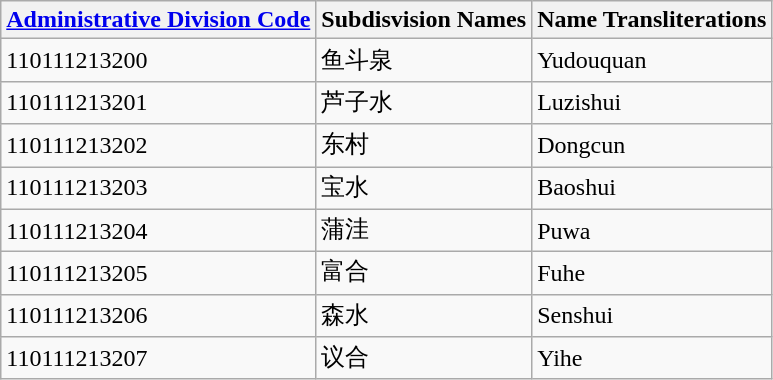<table class="wikitable sortable">
<tr>
<th><a href='#'>Administrative Division Code</a></th>
<th>Subdisvision Names</th>
<th>Name Transliterations</th>
</tr>
<tr>
<td>110111213200</td>
<td>鱼斗泉</td>
<td>Yudouquan</td>
</tr>
<tr>
<td>110111213201</td>
<td>芦子水</td>
<td>Luzishui</td>
</tr>
<tr>
<td>110111213202</td>
<td>东村</td>
<td>Dongcun</td>
</tr>
<tr>
<td>110111213203</td>
<td>宝水</td>
<td>Baoshui</td>
</tr>
<tr>
<td>110111213204</td>
<td>蒲洼</td>
<td>Puwa</td>
</tr>
<tr>
<td>110111213205</td>
<td>富合</td>
<td>Fuhe</td>
</tr>
<tr>
<td>110111213206</td>
<td>森水</td>
<td>Senshui</td>
</tr>
<tr>
<td>110111213207</td>
<td>议合</td>
<td>Yihe</td>
</tr>
</table>
